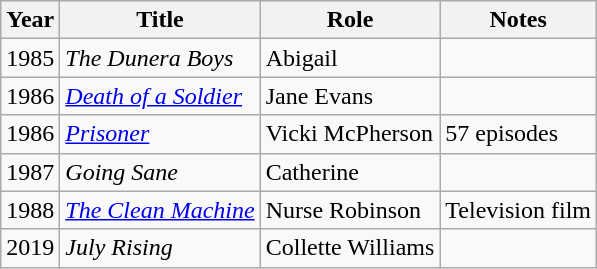<table class="wikitable sortable">
<tr>
<th>Year</th>
<th>Title</th>
<th>Role</th>
<th>Notes</th>
</tr>
<tr>
<td>1985</td>
<td><em>The Dunera Boys</em></td>
<td>Abigail</td>
<td></td>
</tr>
<tr>
<td>1986</td>
<td><em><a href='#'>Death of a Soldier</a></em></td>
<td>Jane Evans</td>
<td></td>
</tr>
<tr>
<td>1986</td>
<td><em><a href='#'>Prisoner</a></em></td>
<td>Vicki McPherson</td>
<td>57 episodes</td>
</tr>
<tr>
<td>1987</td>
<td><em>Going Sane</em></td>
<td>Catherine</td>
<td></td>
</tr>
<tr>
<td>1988</td>
<td><em><a href='#'>The Clean Machine</a></em></td>
<td>Nurse Robinson</td>
<td>Television film</td>
</tr>
<tr>
<td>2019</td>
<td><em>July Rising</em></td>
<td>Collette Williams</td>
<td></td>
</tr>
</table>
